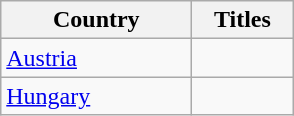<table class="wikitable">
<tr>
<th width=120px>Country</th>
<th width=60px>Titles</th>
</tr>
<tr>
<td> <a href='#'>Austria</a></td>
<td></td>
</tr>
<tr>
<td> <a href='#'>Hungary</a></td>
<td></td>
</tr>
</table>
